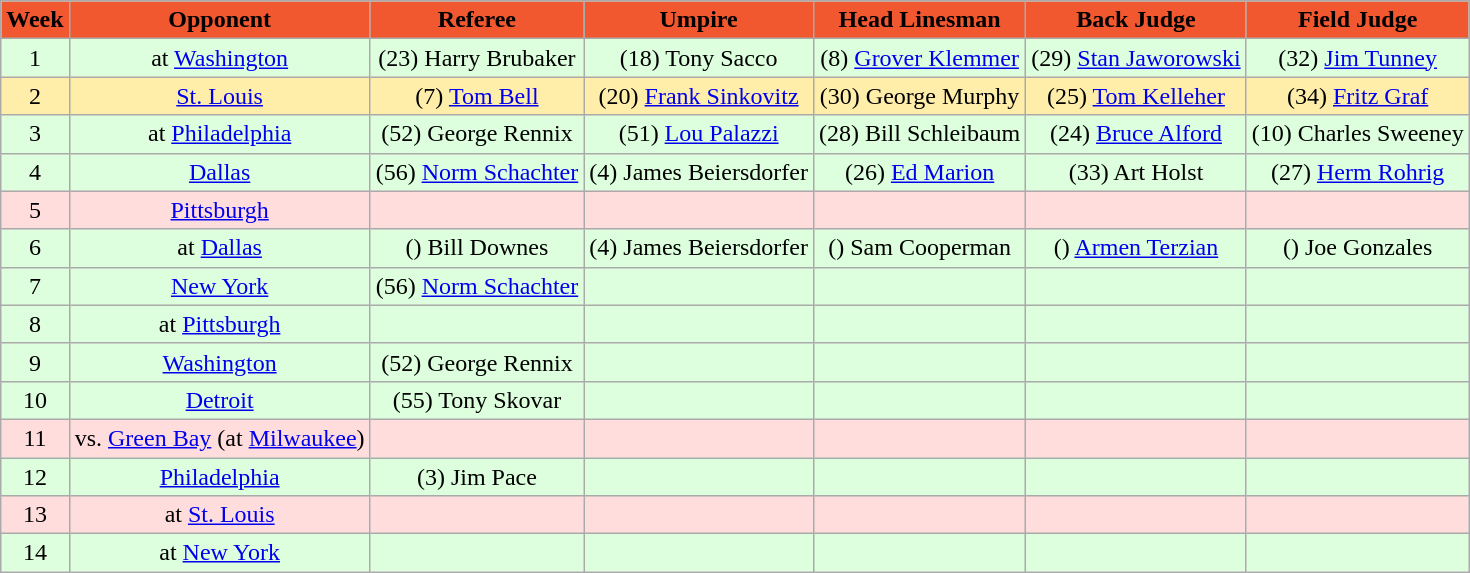<table class="wikitable">
<tr>
<th style="background:#F15830;">Week</th>
<th style="background:#F15830;">Opponent</th>
<th style="background:#F15830;">Referee</th>
<th style="background:#F15830;">Umpire</th>
<th style="background:#F15830;">Head Linesman</th>
<th style="background:#F15830;">Back Judge</th>
<th style="background:#F15830;">Field Judge</th>
</tr>
<tr style="background:#dfd; text-align:center;">
<td>1</td>
<td>at <a href='#'>Washington</a></td>
<td>(23) Harry Brubaker</td>
<td>(18) Tony Sacco</td>
<td>(8) <a href='#'>Grover Klemmer</a></td>
<td>(29) <a href='#'>Stan Jaworowski</a></td>
<td>(32) <a href='#'>Jim Tunney</a></td>
</tr>
<tr style="background:#fea; text-align:center;">
<td>2</td>
<td><a href='#'>St. Louis</a></td>
<td>(7) <a href='#'>Tom Bell</a></td>
<td>(20) <a href='#'>Frank Sinkovitz</a></td>
<td>(30) George Murphy</td>
<td>(25) <a href='#'>Tom Kelleher</a></td>
<td>(34) <a href='#'>Fritz Graf</a></td>
</tr>
<tr style="background:#dfd; text-align:center;">
<td>3</td>
<td>at <a href='#'>Philadelphia</a></td>
<td>(52) George Rennix</td>
<td>(51) <a href='#'>Lou Palazzi</a></td>
<td>(28) Bill Schleibaum</td>
<td>(24) <a href='#'>Bruce Alford</a></td>
<td>(10) Charles Sweeney</td>
</tr>
<tr style="background:#dfd; text-align:center;">
<td>4</td>
<td><a href='#'>Dallas</a></td>
<td>(56) <a href='#'>Norm Schachter</a></td>
<td>(4) James Beiersdorfer</td>
<td>(26) <a href='#'>Ed Marion</a></td>
<td>(33) Art Holst</td>
<td>(27) <a href='#'>Herm Rohrig</a></td>
</tr>
<tr style="background:#fdd; text-align:center;">
<td>5</td>
<td><a href='#'>Pittsburgh</a></td>
<td></td>
<td></td>
<td></td>
<td></td>
<td></td>
</tr>
<tr style="background:#dfd; text-align:center;">
<td>6</td>
<td>at <a href='#'>Dallas</a></td>
<td>() Bill Downes</td>
<td>(4) James Beiersdorfer</td>
<td>() Sam Cooperman</td>
<td>() <a href='#'>Armen Terzian</a></td>
<td>() Joe Gonzales</td>
</tr>
<tr style="background:#dfd; text-align:center;">
<td>7</td>
<td><a href='#'>New York</a></td>
<td>(56) <a href='#'>Norm Schachter</a></td>
<td></td>
<td></td>
<td></td>
<td></td>
</tr>
<tr style="background:#dfd; text-align:center;">
<td>8</td>
<td>at <a href='#'>Pittsburgh</a></td>
<td></td>
<td></td>
<td></td>
<td></td>
<td></td>
</tr>
<tr style="background:#dfd; text-align:center;">
<td>9</td>
<td><a href='#'>Washington</a></td>
<td>(52) George Rennix</td>
<td></td>
<td></td>
<td></td>
<td></td>
</tr>
<tr style="background:#dfd; text-align:center;">
<td>10</td>
<td><a href='#'>Detroit</a></td>
<td>(55) Tony Skovar</td>
<td></td>
<td></td>
<td></td>
<td></td>
</tr>
<tr style="background:#fdd; text-align:center;">
<td>11</td>
<td>vs. <a href='#'>Green Bay</a> (at <a href='#'>Milwaukee</a>)</td>
<td></td>
<td></td>
<td></td>
<td></td>
<td></td>
</tr>
<tr style="background:#dfd; text-align:center;">
<td>12</td>
<td><a href='#'>Philadelphia</a></td>
<td>(3) Jim Pace</td>
<td></td>
<td></td>
<td></td>
<td></td>
</tr>
<tr style="background:#fdd; text-align:center;">
<td>13</td>
<td>at <a href='#'>St. Louis</a></td>
<td></td>
<td></td>
<td></td>
<td></td>
<td></td>
</tr>
<tr style="background:#dfd; text-align:center;">
<td>14</td>
<td>at <a href='#'>New York</a></td>
<td></td>
<td></td>
<td></td>
<td></td>
<td></td>
</tr>
</table>
